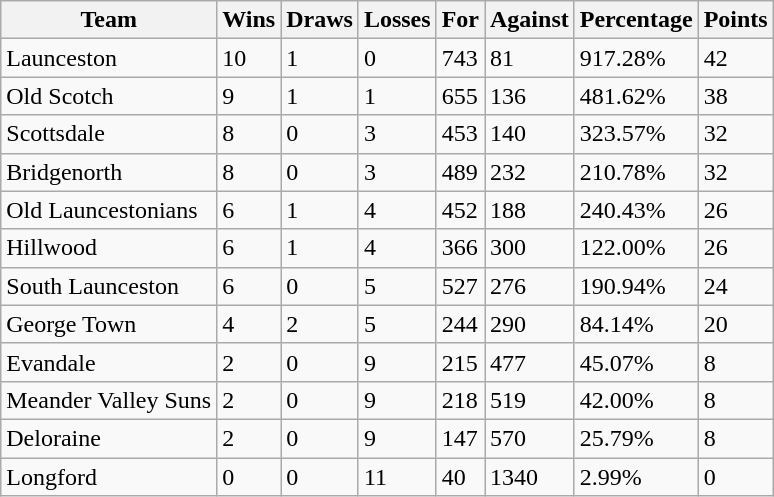<table class="wikitable">
<tr>
<th>Team</th>
<th>Wins</th>
<th>Draws</th>
<th>Losses</th>
<th>For</th>
<th>Against</th>
<th>Percentage</th>
<th>Points</th>
</tr>
<tr>
<td>Launceston</td>
<td>10</td>
<td>1</td>
<td>0</td>
<td>743</td>
<td>81</td>
<td>917.28%</td>
<td>42</td>
</tr>
<tr>
<td>Old Scotch</td>
<td>9</td>
<td>1</td>
<td>1</td>
<td>655</td>
<td>136</td>
<td>481.62%</td>
<td>38</td>
</tr>
<tr>
<td>Scottsdale</td>
<td>8</td>
<td>0</td>
<td>3</td>
<td>453</td>
<td>140</td>
<td>323.57%</td>
<td>32</td>
</tr>
<tr>
<td>Bridgenorth</td>
<td>8</td>
<td>0</td>
<td>3</td>
<td>489</td>
<td>232</td>
<td>210.78%</td>
<td>32</td>
</tr>
<tr>
<td>Old Launcestonians</td>
<td>6</td>
<td>1</td>
<td>4</td>
<td>452</td>
<td>188</td>
<td>240.43%</td>
<td>26</td>
</tr>
<tr>
<td>Hillwood</td>
<td>6</td>
<td>1</td>
<td>4</td>
<td>366</td>
<td>300</td>
<td>122.00%</td>
<td>26</td>
</tr>
<tr>
<td>South Launceston</td>
<td>6</td>
<td>0</td>
<td>5</td>
<td>527</td>
<td>276</td>
<td>190.94%</td>
<td>24</td>
</tr>
<tr>
<td>George Town</td>
<td>4</td>
<td>2</td>
<td>5</td>
<td>244</td>
<td>290</td>
<td>84.14%</td>
<td>20</td>
</tr>
<tr>
<td>Evandale</td>
<td>2</td>
<td>0</td>
<td>9</td>
<td>215</td>
<td>477</td>
<td>45.07%</td>
<td>8</td>
</tr>
<tr>
<td>Meander Valley Suns</td>
<td>2</td>
<td>0</td>
<td>9</td>
<td>218</td>
<td>519</td>
<td>42.00%</td>
<td>8</td>
</tr>
<tr>
<td>Deloraine</td>
<td>2</td>
<td>0</td>
<td>9</td>
<td>147</td>
<td>570</td>
<td>25.79%</td>
<td>8</td>
</tr>
<tr>
<td>Longford</td>
<td>0</td>
<td>0</td>
<td>11</td>
<td>40</td>
<td>1340</td>
<td>2.99%</td>
<td>0</td>
</tr>
</table>
